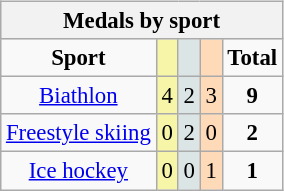<table class="wikitable" style="font-size:95%;float:right;clear:right;">
<tr style="background:#efefef;">
<th colspan=5><strong>Medals by sport</strong></th>
</tr>
<tr align=center>
<td><strong>Sport</strong></td>
<td bgcolor=#f7f6a8></td>
<td bgcolor=#dce5e5></td>
<td bgcolor=#ffdab9></td>
<td><strong>Total</strong></td>
</tr>
<tr align=center>
<td><a href='#'>Biathlon</a></td>
<td style="background:#F7F6A8;">4</td>
<td style="background:#DCE5E5;">2</td>
<td style="background:#FFDAB9;">3</td>
<td><strong>9</strong></td>
</tr>
<tr align=center>
<td><a href='#'>Freestyle skiing</a></td>
<td style="background:#F7F6A8;">0</td>
<td style="background:#DCE5E5;">2</td>
<td style="background:#FFDAB9;">0</td>
<td><strong>2</strong></td>
</tr>
<tr align=center>
<td><a href='#'>Ice hockey</a></td>
<td style="background:#F7F6A8;">0</td>
<td style="background:#DCE5E5;">0</td>
<td style="background:#FFDAB9;">1</td>
<td><strong>1</strong></td>
</tr>
</table>
